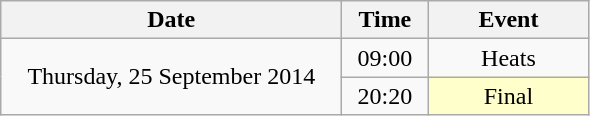<table class = "wikitable" style="text-align:center;">
<tr>
<th width=220>Date</th>
<th width=50>Time</th>
<th width=100>Event</th>
</tr>
<tr>
<td rowspan=2>Thursday, 25 September 2014</td>
<td>09:00</td>
<td>Heats</td>
</tr>
<tr>
<td>20:20</td>
<td bgcolor=ffffcc>Final</td>
</tr>
</table>
